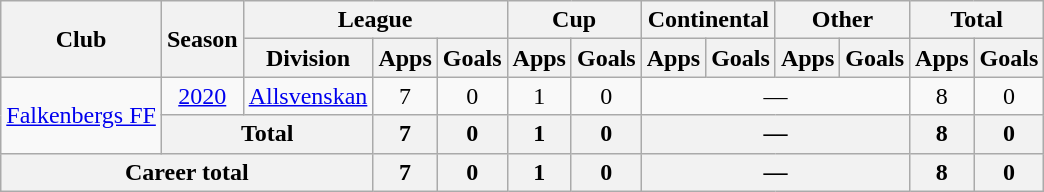<table class="wikitable" style="text-align:center">
<tr>
<th rowspan="2">Club</th>
<th rowspan="2">Season</th>
<th colspan="3">League</th>
<th colspan="2">Cup</th>
<th colspan="2">Continental</th>
<th colspan="2">Other</th>
<th colspan="2">Total</th>
</tr>
<tr>
<th>Division</th>
<th>Apps</th>
<th>Goals</th>
<th>Apps</th>
<th>Goals</th>
<th>Apps</th>
<th>Goals</th>
<th>Apps</th>
<th>Goals</th>
<th>Apps</th>
<th>Goals</th>
</tr>
<tr>
<td rowspan="2"><a href='#'>Falkenbergs FF</a></td>
<td><a href='#'>2020</a></td>
<td><a href='#'>Allsvenskan</a></td>
<td>7</td>
<td>0</td>
<td>1</td>
<td>0</td>
<td colspan="4">—</td>
<td>8</td>
<td>0</td>
</tr>
<tr>
<th colspan="2">Total</th>
<th>7</th>
<th>0</th>
<th>1</th>
<th>0</th>
<th colspan="4">—</th>
<th>8</th>
<th>0</th>
</tr>
<tr>
<th colspan="3">Career total</th>
<th>7</th>
<th>0</th>
<th>1</th>
<th>0</th>
<th colspan="4">—</th>
<th>8</th>
<th>0</th>
</tr>
</table>
